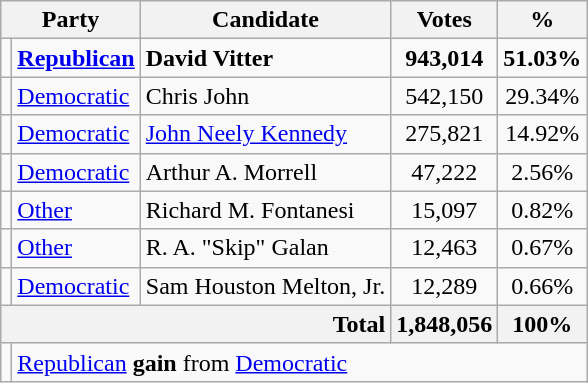<table class=wikitable>
<tr>
<th colspan=2>Party</th>
<th>Candidate</th>
<th>Votes</th>
<th>%</th>
</tr>
<tr>
<td></td>
<td><strong><a href='#'>Republican</a></strong></td>
<td><strong>David Vitter</strong></td>
<td align=center><strong>943,014</strong></td>
<td align=center><strong>51.03%</strong></td>
</tr>
<tr>
<td></td>
<td><a href='#'>Democratic</a></td>
<td>Chris John</td>
<td align=center>542,150</td>
<td align=center>29.34%</td>
</tr>
<tr>
<td></td>
<td><a href='#'>Democratic</a></td>
<td><a href='#'>John Neely Kennedy</a></td>
<td align=center>275,821</td>
<td align=center>14.92%</td>
</tr>
<tr>
<td></td>
<td><a href='#'>Democratic</a></td>
<td>Arthur A. Morrell</td>
<td align=center>47,222</td>
<td align=center>2.56%</td>
</tr>
<tr>
<td></td>
<td><a href='#'>Other</a></td>
<td>Richard M. Fontanesi</td>
<td align=center>15,097</td>
<td align=center>0.82%</td>
</tr>
<tr>
<td></td>
<td><a href='#'>Other</a></td>
<td>R. A. "Skip" Galan</td>
<td align=center>12,463</td>
<td align=center>0.67%</td>
</tr>
<tr>
<td></td>
<td><a href='#'>Democratic</a></td>
<td>Sam Houston Melton, Jr.</td>
<td align=center>12,289</td>
<td align=center>0.66%</td>
</tr>
<tr>
<th colspan=3; style="text-align:right;">Total</th>
<th align=center>1,848,056</th>
<th align=center>100%</th>
</tr>
<tr>
<td></td>
<td colspan=6; style="text-align:left;"><a href='#'>Republican</a> <strong>gain</strong> from <a href='#'>Democratic</a></td>
</tr>
</table>
